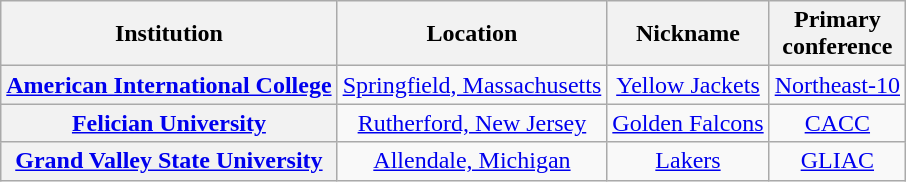<table class="sortable wikitable" style="text-align:center">
<tr>
<th>Institution</th>
<th>Location</th>
<th>Nickname</th>
<th>Primary<br>conference</th>
</tr>
<tr>
<th><a href='#'>American International College</a></th>
<td><a href='#'>Springfield, Massachusetts</a></td>
<td><a href='#'>Yellow Jackets</a></td>
<td><a href='#'>Northeast-10</a></td>
</tr>
<tr>
<th><a href='#'>Felician University</a></th>
<td><a href='#'>Rutherford, New Jersey</a></td>
<td><a href='#'>Golden Falcons</a></td>
<td><a href='#'>CACC</a></td>
</tr>
<tr>
<th><a href='#'>Grand Valley State University</a></th>
<td><a href='#'>Allendale, Michigan</a></td>
<td><a href='#'>Lakers</a></td>
<td><a href='#'>GLIAC</a></td>
</tr>
</table>
